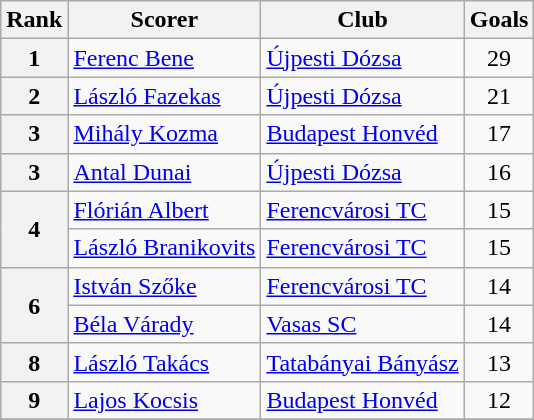<table class="wikitable" style="text-align:center">
<tr>
<th>Rank</th>
<th>Scorer</th>
<th>Club</th>
<th>Goals</th>
</tr>
<tr>
<th rowspan="1">1</th>
<td align=left> <a href='#'>Ferenc Bene</a></td>
<td align=left><a href='#'>Újpesti Dózsa</a></td>
<td>29</td>
</tr>
<tr>
<th rowspan="1">2</th>
<td align=left> <a href='#'>László Fazekas</a></td>
<td align=left><a href='#'>Újpesti Dózsa</a></td>
<td>21</td>
</tr>
<tr>
<th rowspan="1">3</th>
<td align=left> <a href='#'>Mihály Kozma</a></td>
<td align=left><a href='#'>Budapest Honvéd</a></td>
<td>17</td>
</tr>
<tr>
<th rowspan="1">3</th>
<td align=left> <a href='#'>Antal Dunai</a></td>
<td align=left><a href='#'>Újpesti Dózsa</a></td>
<td>16</td>
</tr>
<tr>
<th rowspan="2">4</th>
<td align=left> <a href='#'>Flórián Albert</a></td>
<td align=left><a href='#'>Ferencvárosi TC</a></td>
<td>15</td>
</tr>
<tr>
<td align=left> <a href='#'>László Branikovits</a></td>
<td align=left><a href='#'>Ferencvárosi TC</a></td>
<td>15</td>
</tr>
<tr>
<th rowspan="2">6</th>
<td align=left> <a href='#'>István Szőke</a></td>
<td align=left><a href='#'>Ferencvárosi TC</a></td>
<td>14</td>
</tr>
<tr>
<td align=left> <a href='#'>Béla Várady</a></td>
<td align=left><a href='#'>Vasas SC</a></td>
<td>14</td>
</tr>
<tr>
<th rowspan="1">8</th>
<td align=left> <a href='#'>László Takács</a></td>
<td align=left><a href='#'>Tatabányai Bányász</a></td>
<td>13</td>
</tr>
<tr>
<th rowspan="1">9</th>
<td align=left> <a href='#'>Lajos Kocsis</a></td>
<td align=left><a href='#'>Budapest Honvéd</a></td>
<td>12</td>
</tr>
<tr>
</tr>
</table>
